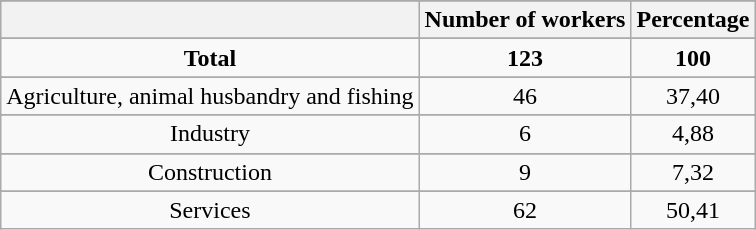<table class="wikitable">
<tr ---->
</tr>
<tr align="center" bgcolor="#DDDDDD">
<th></th>
<th><strong>Number of workers</strong></th>
<th><strong>Percentage</strong></th>
</tr>
<tr>
</tr>
<tr align="center">
<td><strong>Total</strong></td>
<td><strong>123</strong></td>
<td><strong>100</strong></td>
</tr>
<tr>
</tr>
<tr align="center">
<td>Agriculture, animal husbandry and fishing</td>
<td>46</td>
<td>37,40</td>
</tr>
<tr>
</tr>
<tr align="center">
<td>Industry</td>
<td>6</td>
<td>4,88</td>
</tr>
<tr>
</tr>
<tr align="center">
<td>Construction</td>
<td>9</td>
<td>7,32</td>
</tr>
<tr>
</tr>
<tr align="center">
<td>Services</td>
<td>62</td>
<td>50,41</td>
</tr>
</table>
